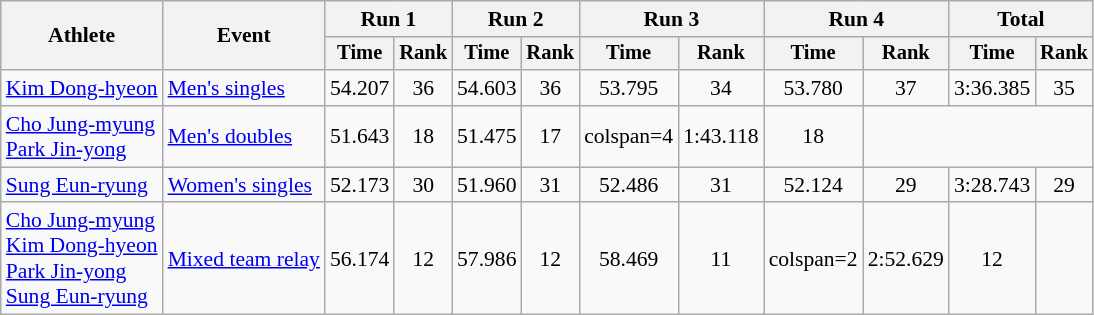<table class="wikitable" style="font-size:90%">
<tr>
<th rowspan="2">Athlete</th>
<th rowspan="2">Event</th>
<th colspan=2>Run 1</th>
<th colspan=2>Run 2</th>
<th colspan=2>Run 3</th>
<th colspan=2>Run 4</th>
<th colspan=2>Total</th>
</tr>
<tr style="font-size:95%">
<th>Time</th>
<th>Rank</th>
<th>Time</th>
<th>Rank</th>
<th>Time</th>
<th>Rank</th>
<th>Time</th>
<th>Rank</th>
<th>Time</th>
<th>Rank</th>
</tr>
<tr align=center>
<td align=left><a href='#'>Kim Dong-hyeon</a></td>
<td align=left><a href='#'>Men's singles</a></td>
<td>54.207</td>
<td>36</td>
<td>54.603</td>
<td>36</td>
<td>53.795</td>
<td>34</td>
<td>53.780</td>
<td>37</td>
<td>3:36.385</td>
<td>35</td>
</tr>
<tr align=center>
<td align=left><a href='#'>Cho Jung-myung</a><br><a href='#'>Park Jin-yong</a></td>
<td align=left><a href='#'>Men's doubles</a></td>
<td>51.643</td>
<td>18</td>
<td>51.475</td>
<td>17</td>
<td>colspan=4 </td>
<td>1:43.118</td>
<td>18</td>
</tr>
<tr align=center>
<td align=left><a href='#'>Sung Eun-ryung</a></td>
<td align=left><a href='#'>Women's singles</a></td>
<td>52.173</td>
<td>30</td>
<td>51.960</td>
<td>31</td>
<td>52.486</td>
<td>31</td>
<td>52.124</td>
<td>29</td>
<td>3:28.743</td>
<td>29</td>
</tr>
<tr align=center>
<td align=left><a href='#'>Cho Jung-myung</a><br><a href='#'>Kim Dong-hyeon</a><br><a href='#'>Park Jin-yong</a><br><a href='#'>Sung Eun-ryung</a></td>
<td align=left><a href='#'>Mixed team relay</a></td>
<td>56.174</td>
<td>12</td>
<td>57.986</td>
<td>12</td>
<td>58.469</td>
<td>11</td>
<td>colspan=2 </td>
<td>2:52.629</td>
<td>12</td>
</tr>
</table>
